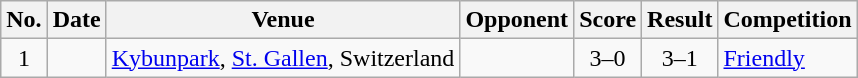<table class="wikitable sortable">
<tr>
<th scope="col">No.</th>
<th scope="col">Date</th>
<th scope="col">Venue</th>
<th scope="col">Opponent</th>
<th scope="col">Score</th>
<th scope="col">Result</th>
<th scope="col">Competition</th>
</tr>
<tr>
<td align="center">1</td>
<td></td>
<td><a href='#'>Kybunpark</a>, <a href='#'>St. Gallen</a>, Switzerland</td>
<td></td>
<td align="center">3–0</td>
<td align="center">3–1</td>
<td><a href='#'>Friendly</a></td>
</tr>
</table>
